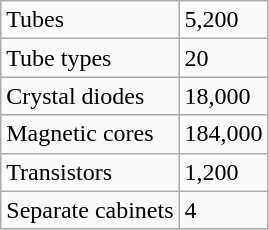<table class="wikitable">
<tr>
<td>Tubes</td>
<td>5,200</td>
</tr>
<tr>
<td>Tube types</td>
<td>20</td>
</tr>
<tr>
<td>Crystal diodes</td>
<td>18,000</td>
</tr>
<tr>
<td>Magnetic cores</td>
<td>184,000</td>
</tr>
<tr>
<td>Transistors</td>
<td>1,200</td>
</tr>
<tr>
<td>Separate cabinets</td>
<td>4</td>
</tr>
</table>
